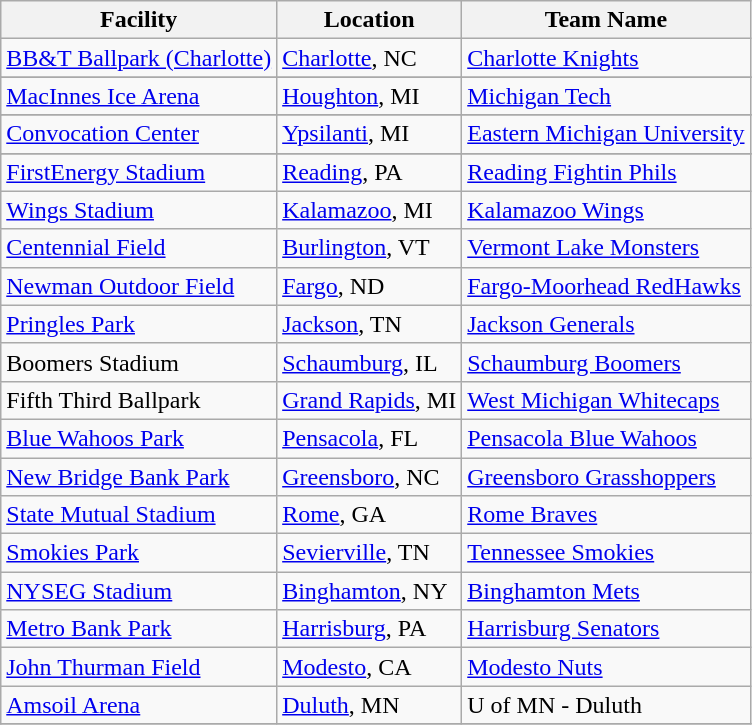<table class="wikitable">
<tr>
<th>Facility</th>
<th>Location</th>
<th>Team Name</th>
</tr>
<tr>
<td><a href='#'>BB&T Ballpark (Charlotte)</a></td>
<td><a href='#'>Charlotte</a>, NC</td>
<td><a href='#'>Charlotte Knights</a></td>
</tr>
<tr>
</tr>
<tr>
<td><a href='#'>MacInnes Ice Arena</a></td>
<td><a href='#'>Houghton</a>, MI</td>
<td><a href='#'>Michigan Tech</a></td>
</tr>
<tr>
</tr>
<tr>
<td><a href='#'>Convocation Center</a></td>
<td><a href='#'>Ypsilanti</a>, MI</td>
<td><a href='#'>Eastern Michigan University</a></td>
</tr>
<tr>
</tr>
<tr>
<td><a href='#'>FirstEnergy Stadium</a></td>
<td><a href='#'>Reading</a>, PA</td>
<td><a href='#'>Reading Fightin Phils</a></td>
</tr>
<tr>
<td><a href='#'>Wings Stadium</a></td>
<td><a href='#'>Kalamazoo</a>, MI</td>
<td><a href='#'>Kalamazoo Wings</a></td>
</tr>
<tr>
<td><a href='#'>Centennial Field</a></td>
<td><a href='#'>Burlington</a>, VT</td>
<td><a href='#'>Vermont Lake Monsters</a></td>
</tr>
<tr>
<td><a href='#'>Newman Outdoor Field</a></td>
<td><a href='#'>Fargo</a>, ND</td>
<td><a href='#'>Fargo-Moorhead RedHawks</a></td>
</tr>
<tr>
<td><a href='#'>Pringles Park</a></td>
<td><a href='#'>Jackson</a>, TN</td>
<td><a href='#'>Jackson Generals</a></td>
</tr>
<tr>
<td>Boomers Stadium </td>
<td><a href='#'>Schaumburg</a>, IL</td>
<td><a href='#'>Schaumburg Boomers</a></td>
</tr>
<tr>
<td>Fifth Third Ballpark </td>
<td><a href='#'>Grand Rapids</a>, MI</td>
<td><a href='#'>West Michigan Whitecaps</a></td>
</tr>
<tr>
<td><a href='#'>Blue Wahoos Park</a></td>
<td><a href='#'>Pensacola</a>, FL</td>
<td><a href='#'>Pensacola Blue Wahoos</a></td>
</tr>
<tr>
<td><a href='#'>New Bridge Bank Park</a></td>
<td><a href='#'>Greensboro</a>, NC</td>
<td><a href='#'>Greensboro Grasshoppers</a></td>
</tr>
<tr>
<td><a href='#'>State Mutual Stadium</a></td>
<td><a href='#'>Rome</a>, GA</td>
<td><a href='#'>Rome Braves</a></td>
</tr>
<tr>
<td><a href='#'>Smokies Park</a></td>
<td><a href='#'>Sevierville</a>, TN</td>
<td><a href='#'>Tennessee Smokies</a></td>
</tr>
<tr>
<td><a href='#'>NYSEG Stadium</a></td>
<td><a href='#'>Binghamton</a>, NY</td>
<td><a href='#'>Binghamton Mets</a></td>
</tr>
<tr>
<td><a href='#'>Metro Bank Park</a></td>
<td><a href='#'>Harrisburg</a>, PA</td>
<td><a href='#'>Harrisburg Senators</a></td>
</tr>
<tr>
<td><a href='#'>John Thurman Field</a></td>
<td><a href='#'>Modesto</a>, CA</td>
<td><a href='#'>Modesto Nuts</a></td>
</tr>
<tr>
<td><a href='#'>Amsoil Arena</a></td>
<td><a href='#'>Duluth</a>, MN</td>
<td>U of MN - Duluth</td>
</tr>
<tr>
</tr>
</table>
